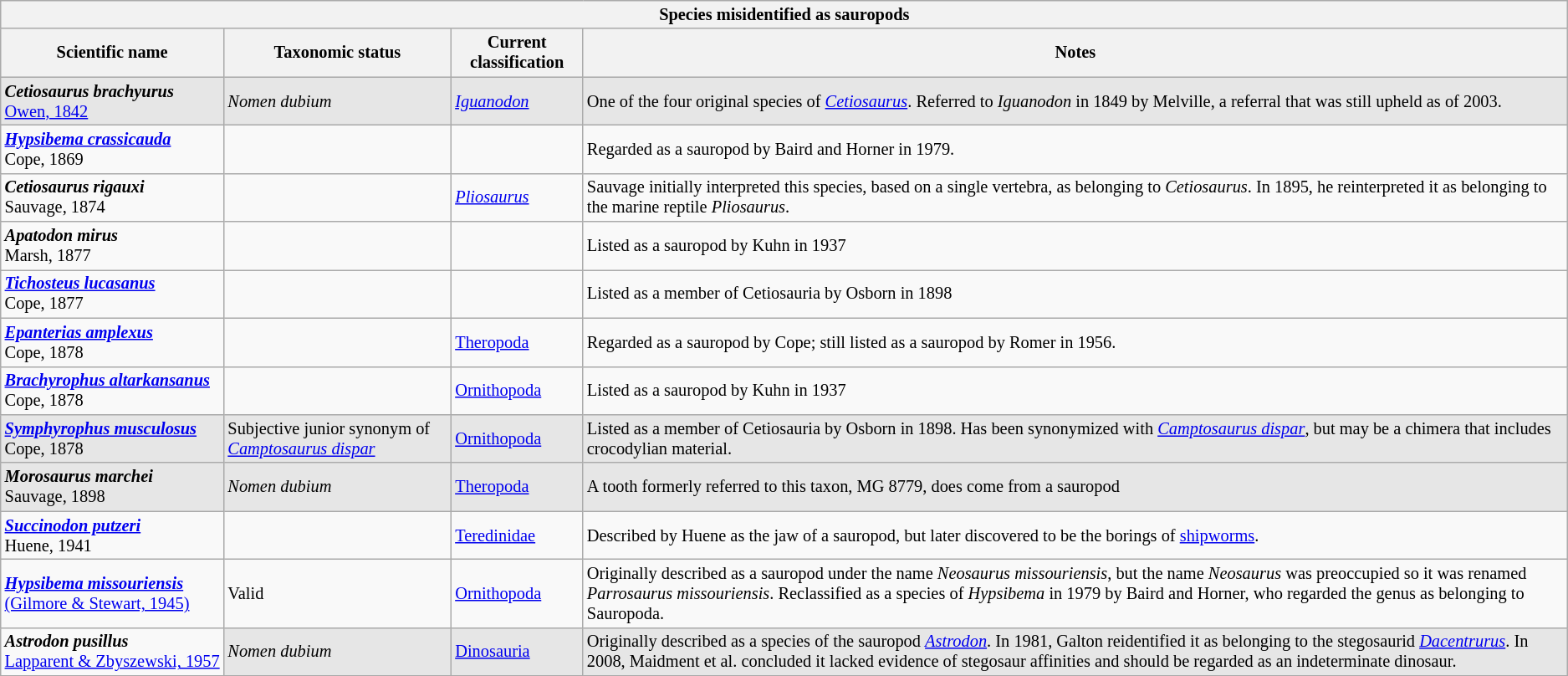<table class="wikitable sortable" style="font-size: 85%">
<tr>
<th Colspan=4>Species misidentified as sauropods</th>
</tr>
<tr>
<th>Scientific name</th>
<th>Taxonomic status</th>
<th>Current classification</th>
<th>Notes</th>
</tr>
<tr>
<td style="background:#E6E6E6;"><strong><em>Cetiosaurus brachyurus</em></strong><br><a href='#'>Owen, 1842</a></td>
<td style="background:#E6E6E6;"><em>Nomen dubium</em></td>
<td style="background:#E6E6E6;"><em><a href='#'>Iguanodon</a></em></td>
<td style="background:#E6E6E6;">One of the four original species of <em><a href='#'>Cetiosaurus</a></em>. Referred to <em>Iguanodon</em> in 1849 by Melville, a referral that was still upheld as of 2003.</td>
</tr>
<tr>
<td><strong><em><a href='#'>Hypsibema crassicauda</a></em></strong><br>Cope, 1869</td>
<td></td>
<td></td>
<td>Regarded as a sauropod by Baird and Horner in 1979.</td>
</tr>
<tr>
<td><strong><em>Cetiosaurus rigauxi</em></strong><br>Sauvage, 1874</td>
<td></td>
<td><em><a href='#'>Pliosaurus</a></em></td>
<td>Sauvage initially interpreted this species, based on a single vertebra, as belonging to <em>Cetiosaurus</em>. In 1895, he reinterpreted it as belonging to the marine reptile <em>Pliosaurus</em>.</td>
</tr>
<tr>
<td><strong><em>Apatodon mirus</em></strong><br>Marsh, 1877</td>
<td></td>
<td></td>
<td>Listed as a sauropod by Kuhn in 1937</td>
</tr>
<tr>
<td><strong><em><a href='#'>Tichosteus lucasanus</a></em></strong><br>Cope, 1877</td>
<td></td>
<td></td>
<td>Listed as a member of Cetiosauria by Osborn in 1898</td>
</tr>
<tr>
<td><strong><em><a href='#'>Epanterias amplexus</a></em></strong><br>Cope, 1878</td>
<td></td>
<td><a href='#'>Theropoda</a></td>
<td>Regarded as a sauropod by Cope; still listed as a sauropod by Romer in 1956.</td>
</tr>
<tr>
<td style="white-space: nowrap;"><strong><em><a href='#'>Brachyrophus altarkansanus</a></em></strong><br>Cope, 1878</td>
<td></td>
<td><a href='#'>Ornithopoda</a></td>
<td>Listed as a sauropod by Kuhn in 1937</td>
</tr>
<tr>
<td style="background:#E6E6E6;"><strong><em><a href='#'>Symphyrophus musculosus</a></em></strong><br>Cope, 1878</td>
<td style="background:#E6E6E6;">Subjective junior synonym of <em><a href='#'>Camptosaurus dispar</a></em></td>
<td style="background:#E6E6E6;"><a href='#'>Ornithopoda</a></td>
<td style="background:#E6E6E6;">Listed as a member of Cetiosauria by Osborn in 1898. Has been synonymized with <em><a href='#'>Camptosaurus dispar</a></em>, but may be a chimera that includes crocodylian material.</td>
</tr>
<tr>
<td style="background:#E6E6E6;"><strong><em>Morosaurus marchei</em></strong><br>Sauvage, 1898</td>
<td style="background:#E6E6E6;"><em>Nomen dubium</em></td>
<td style="background:#E6E6E6;"><a href='#'>Theropoda</a></td>
<td style="background:#E6E6E6;">A tooth formerly referred to this taxon, MG 8779, does come from a sauropod</td>
</tr>
<tr>
<td><strong><em><a href='#'>Succinodon putzeri</a></em></strong><br>Huene, 1941</td>
<td></td>
<td><a href='#'>Teredinidae</a></td>
<td>Described by Huene as the jaw of a sauropod, but later discovered to be the borings of <a href='#'>shipworms</a>.</td>
</tr>
<tr>
<td style="white-space: nowrap;"><strong><em><a href='#'>Hypsibema missouriensis</a></em></strong><br><a href='#'>(Gilmore & Stewart, 1945)</a></td>
<td>Valid</td>
<td><a href='#'>Ornithopoda</a></td>
<td>Originally described as a sauropod under the name <em>Neosaurus missouriensis</em>, but the name <em>Neosaurus</em> was preoccupied so it was renamed <em>Parrosaurus missouriensis</em>. Reclassified as a species of <em>Hypsibema</em> in 1979 by Baird and Horner, who regarded the genus as belonging to Sauropoda.</td>
</tr>
<tr>
<td style="white-space: nowrap;" style="background:#E6E6E6;"><strong><em>Astrodon pusillus</em></strong><br><a href='#'>Lapparent & Zbyszewski, 1957</a></td>
<td style="background:#E6E6E6;"><em>Nomen dubium</em></td>
<td style="background:#E6E6E6;"><a href='#'>Dinosauria</a></td>
<td style="background:#E6E6E6;">Originally described as a species of the sauropod <em><a href='#'>Astrodon</a></em>. In 1981, Galton reidentified it as belonging to the stegosaurid <em><a href='#'>Dacentrurus</a></em>. In 2008, Maidment et al. concluded it lacked evidence of stegosaur affinities and should be regarded as an indeterminate dinosaur.</td>
</tr>
<tr>
</tr>
</table>
